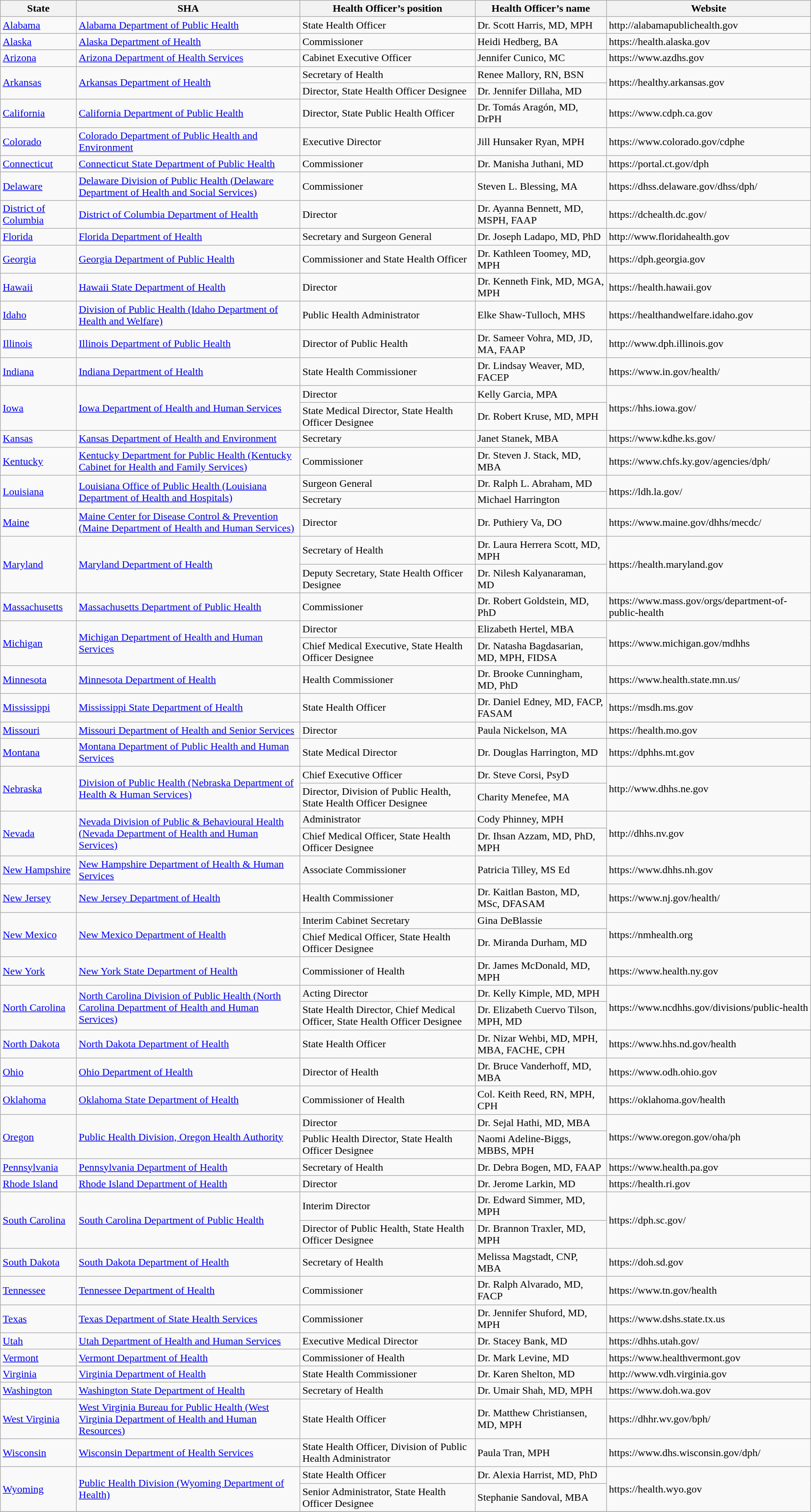<table class="wikitable">
<tr>
<th>State</th>
<th>SHA</th>
<th>Health Officer’s position</th>
<th>Health Officer’s name</th>
<th>Website</th>
</tr>
<tr>
<td><a href='#'>Alabama</a></td>
<td><a href='#'>Alabama Department of Public Health</a></td>
<td>State Health Officer</td>
<td>Dr. Scott Harris, MD, MPH</td>
<td>http://alabamapublichealth.gov</td>
</tr>
<tr>
<td><a href='#'>Alaska</a></td>
<td><a href='#'>Alaska Department of Health</a></td>
<td>Commissioner</td>
<td>Heidi Hedberg, BA</td>
<td>https://health.alaska.gov</td>
</tr>
<tr>
<td><a href='#'>Arizona</a></td>
<td><a href='#'>Arizona Department of Health Services</a></td>
<td>Cabinet Executive Officer</td>
<td>Jennifer Cunico, MC</td>
<td>https://www.azdhs.gov</td>
</tr>
<tr>
<td rowspan=2><a href='#'>Arkansas</a></td>
<td rowspan=2><a href='#'>Arkansas Department of Health</a></td>
<td>Secretary of Health</td>
<td>Renee Mallory, RN, BSN</td>
<td rowspan=2>https://healthy.arkansas.gov</td>
</tr>
<tr>
<td>Director, State Health Officer Designee</td>
<td>Dr. Jennifer Dillaha, MD</td>
</tr>
<tr>
<td><a href='#'>California</a></td>
<td><a href='#'>California Department of Public Health</a></td>
<td>Director, State Public Health Officer</td>
<td>Dr. Tomás Aragón, MD, DrPH</td>
<td>https://www.cdph.ca.gov</td>
</tr>
<tr>
<td><a href='#'>Colorado</a></td>
<td><a href='#'>Colorado Department of Public Health and Environment</a></td>
<td>Executive Director</td>
<td>Jill Hunsaker Ryan, MPH</td>
<td>https://www.colorado.gov/cdphe</td>
</tr>
<tr>
<td><a href='#'>Connecticut</a></td>
<td><a href='#'>Connecticut State Department of Public Health</a></td>
<td>Commissioner</td>
<td>Dr. Manisha Juthani, MD</td>
<td>https://portal.ct.gov/dph</td>
</tr>
<tr>
<td><a href='#'>Delaware</a></td>
<td><a href='#'>Delaware Division of Public Health (Delaware Department of Health and Social Services)</a></td>
<td>Commissioner</td>
<td>Steven L. Blessing, MA</td>
<td>https://dhss.delaware.gov/dhss/dph/</td>
</tr>
<tr>
<td><a href='#'>District of Columbia</a></td>
<td><a href='#'>District of Columbia Department of Health</a></td>
<td>Director</td>
<td>Dr. Ayanna Bennett, MD, MSPH, FAAP</td>
<td>https://dchealth.dc.gov/</td>
</tr>
<tr>
<td><a href='#'>Florida</a></td>
<td><a href='#'>Florida Department of Health</a></td>
<td>Secretary and Surgeon General</td>
<td>Dr. Joseph Ladapo, MD, PhD</td>
<td>http://www.floridahealth.gov</td>
</tr>
<tr>
<td><a href='#'>Georgia</a></td>
<td><a href='#'>Georgia Department of Public Health</a></td>
<td>Commissioner and State Health Officer</td>
<td>Dr. Kathleen Toomey, MD, MPH</td>
<td>https://dph.georgia.gov</td>
</tr>
<tr>
<td><a href='#'>Hawaii</a></td>
<td><a href='#'>Hawaii State Department of Health</a></td>
<td>Director</td>
<td>Dr. Kenneth Fink, MD, MGA, MPH</td>
<td>https://health.hawaii.gov</td>
</tr>
<tr>
<td><a href='#'>Idaho</a></td>
<td><a href='#'>Division of Public Health (Idaho Department of Health and Welfare)</a></td>
<td>Public Health Administrator</td>
<td>Elke Shaw-Tulloch, MHS</td>
<td>https://healthandwelfare.idaho.gov</td>
</tr>
<tr>
<td><a href='#'>Illinois</a></td>
<td><a href='#'>Illinois Department of Public Health</a></td>
<td>Director of Public Health</td>
<td>Dr. Sameer Vohra, MD, JD, MA, FAAP</td>
<td>http://www.dph.illinois.gov</td>
</tr>
<tr>
<td><a href='#'>Indiana</a></td>
<td><a href='#'>Indiana Department of Health</a></td>
<td>State Health Commissioner</td>
<td>Dr. Lindsay Weaver, MD, FACEP</td>
<td>https://www.in.gov/health/</td>
</tr>
<tr>
<td rowspan=2><a href='#'>Iowa</a></td>
<td rowspan=2><a href='#'>Iowa Department of Health and Human Services</a></td>
<td>Director</td>
<td>Kelly Garcia, MPA</td>
<td rowspan=2>https://hhs.iowa.gov/</td>
</tr>
<tr>
<td>State Medical Director, State Health Officer Designee</td>
<td>Dr. Robert Kruse, MD, MPH</td>
</tr>
<tr>
<td><a href='#'>Kansas</a></td>
<td><a href='#'>Kansas Department of Health and Environment</a></td>
<td>Secretary</td>
<td>Janet Stanek, MBA</td>
<td>https://www.kdhe.ks.gov/</td>
</tr>
<tr>
<td><a href='#'>Kentucky</a></td>
<td><a href='#'>Kentucky Department for Public Health (Kentucky Cabinet for Health and Family Services)</a></td>
<td>Commissioner</td>
<td>Dr. Steven J. Stack, MD, MBA</td>
<td>https://www.chfs.ky.gov/agencies/dph/</td>
</tr>
<tr>
<td rowspan=2><a href='#'>Louisiana</a></td>
<td rowspan=2><a href='#'>Louisiana Office of Public Health (Louisiana Department of Health and Hospitals)</a></td>
<td>Surgeon General</td>
<td>Dr. Ralph L. Abraham, MD</td>
<td rowspan=2>https://ldh.la.gov/</td>
</tr>
<tr>
<td>Secretary</td>
<td>Michael Harrington</td>
</tr>
<tr>
<td><a href='#'>Maine</a></td>
<td><a href='#'>Maine Center for Disease Control & Prevention (Maine Department of Health and Human Services)</a></td>
<td>Director</td>
<td>Dr. Puthiery Va, DO</td>
<td>https://www.maine.gov/dhhs/mecdc/</td>
</tr>
<tr>
<td rowspan=2><a href='#'>Maryland</a></td>
<td rowspan=2><a href='#'>Maryland Department of Health</a></td>
<td>Secretary of Health</td>
<td>Dr. Laura Herrera Scott, MD, MPH</td>
<td rowspan=2>https://health.maryland.gov</td>
</tr>
<tr>
<td>Deputy Secretary, State Health Officer Designee</td>
<td>Dr. Nilesh Kalyanaraman, MD</td>
</tr>
<tr>
<td><a href='#'>Massachusetts</a></td>
<td><a href='#'>Massachusetts Department of Public Health</a></td>
<td>Commissioner</td>
<td>Dr. Robert Goldstein, MD, PhD</td>
<td>https://www.mass.gov/orgs/department-of-public-health</td>
</tr>
<tr>
<td rowspan=2><a href='#'>Michigan</a></td>
<td rowspan=2><a href='#'>Michigan Department of Health and Human Services</a></td>
<td>Director</td>
<td>Elizabeth Hertel, MBA</td>
<td rowspan=2>https://www.michigan.gov/mdhhs</td>
</tr>
<tr>
<td>Chief Medical Executive, State Health Officer Designee</td>
<td>Dr. Natasha Bagdasarian, MD, MPH, FIDSA</td>
</tr>
<tr>
<td><a href='#'>Minnesota</a></td>
<td><a href='#'>Minnesota Department of Health</a></td>
<td>Health Commissioner</td>
<td>Dr. Brooke Cunningham, MD, PhD</td>
<td>https://www.health.state.mn.us/</td>
</tr>
<tr>
<td><a href='#'>Mississippi</a></td>
<td><a href='#'>Mississippi State Department of Health</a></td>
<td>State Health Officer</td>
<td>Dr. Daniel Edney, MD, FACP, FASAM</td>
<td>https://msdh.ms.gov</td>
</tr>
<tr>
<td><a href='#'>Missouri</a></td>
<td><a href='#'>Missouri Department of Health and Senior Services</a></td>
<td>Director</td>
<td>Paula Nickelson, MA</td>
<td>https://health.mo.gov</td>
</tr>
<tr>
<td><a href='#'>Montana</a></td>
<td><a href='#'>Montana Department of Public Health and Human Services</a></td>
<td>State Medical Director</td>
<td>Dr. Douglas Harrington, MD</td>
<td>https://dphhs.mt.gov</td>
</tr>
<tr>
<td rowspan=2><a href='#'>Nebraska</a></td>
<td rowspan=2><a href='#'>Division of Public Health (Nebraska Department of Health & Human Services)</a></td>
<td>Chief Executive Officer</td>
<td>Dr. Steve Corsi, PsyD</td>
<td rowspan=2>http://www.dhhs.ne.gov</td>
</tr>
<tr>
<td>Director, Division of Public Health, State Health Officer Designee</td>
<td>Charity Menefee, MA</td>
</tr>
<tr>
<td rowspan=2><a href='#'>Nevada</a></td>
<td rowspan=2><a href='#'>Nevada Division of Public & Behavioural Health (Nevada Department of Health and Human Services)</a></td>
<td>Administrator</td>
<td>Cody Phinney, MPH</td>
<td rowspan=2>http://dhhs.nv.gov</td>
</tr>
<tr>
<td>Chief Medical Officer, State Health Officer Designee</td>
<td>Dr. Ihsan Azzam, MD, PhD, MPH</td>
</tr>
<tr>
<td><a href='#'>New Hampshire</a></td>
<td><a href='#'>New Hampshire Department of Health & Human Services</a></td>
<td>Associate Commissioner</td>
<td>Patricia Tilley, MS Ed</td>
<td>https://www.dhhs.nh.gov</td>
</tr>
<tr>
<td><a href='#'>New Jersey</a></td>
<td><a href='#'>New Jersey Department of Health</a></td>
<td>Health Commissioner</td>
<td>Dr. Kaitlan Baston, MD, MSc, DFASAM</td>
<td>https://www.nj.gov/health/</td>
</tr>
<tr>
<td rowspan=2><a href='#'>New Mexico</a></td>
<td rowspan=2><a href='#'>New Mexico Department of Health</a></td>
<td>Interim Cabinet Secretary</td>
<td>Gina DeBlassie</td>
<td rowspan=2>https://nmhealth.org</td>
</tr>
<tr>
<td>Chief Medical Officer, State Health Officer Designee</td>
<td>Dr. Miranda Durham, MD</td>
</tr>
<tr>
<td><a href='#'>New York</a></td>
<td><a href='#'>New York State Department of Health</a></td>
<td>Commissioner of Health</td>
<td>Dr. James McDonald, MD, MPH</td>
<td>https://www.health.ny.gov</td>
</tr>
<tr>
<td rowspan=2><a href='#'>North Carolina</a></td>
<td rowspan=2><a href='#'>North Carolina Division of Public Health (North Carolina Department of Health and Human Services)</a></td>
<td>Acting Director</td>
<td>Dr. Kelly Kimple, MD, MPH</td>
<td rowspan=2>https://www.ncdhhs.gov/divisions/public-health</td>
</tr>
<tr>
<td>State Health Director, Chief Medical Officer, State Health Officer Designee</td>
<td>Dr. Elizabeth Cuervo Tilson, MPH, MD</td>
</tr>
<tr>
<td><a href='#'>North Dakota</a></td>
<td><a href='#'>North Dakota Department of Health</a></td>
<td>State Health Officer</td>
<td>Dr. Nizar Wehbi, MD, MPH, MBA, FACHE, CPH</td>
<td>https://www.hhs.nd.gov/health</td>
</tr>
<tr>
<td><a href='#'>Ohio</a></td>
<td><a href='#'>Ohio Department of Health</a></td>
<td>Director of Health</td>
<td>Dr. Bruce Vanderhoff, MD, MBA</td>
<td>https://www.odh.ohio.gov</td>
</tr>
<tr>
<td><a href='#'>Oklahoma</a></td>
<td><a href='#'>Oklahoma State Department of Health</a></td>
<td>Commissioner of Health</td>
<td>Col. Keith Reed, RN, MPH, CPH</td>
<td>https://oklahoma.gov/health</td>
</tr>
<tr>
<td rowspan=2><a href='#'>Oregon</a></td>
<td rowspan=2><a href='#'>Public Health Division, Oregon Health Authority</a></td>
<td>Director</td>
<td>Dr. Sejal Hathi, MD, MBA</td>
<td rowspan=2>https://www.oregon.gov/oha/ph</td>
</tr>
<tr>
<td>Public Health Director, State Health Officer Designee</td>
<td>Naomi Adeline-Biggs, MBBS, MPH</td>
</tr>
<tr>
<td><a href='#'>Pennsylvania</a></td>
<td><a href='#'>Pennsylvania Department of Health</a></td>
<td>Secretary of Health</td>
<td>Dr. Debra Bogen, MD, FAAP</td>
<td>https://www.health.pa.gov</td>
</tr>
<tr>
<td><a href='#'>Rhode Island</a></td>
<td><a href='#'>Rhode Island Department of Health</a></td>
<td>Director</td>
<td>Dr. Jerome Larkin, MD</td>
<td>https://health.ri.gov</td>
</tr>
<tr>
<td rowspan=2><a href='#'>South Carolina</a></td>
<td rowspan=2><a href='#'>South Carolina Department of Public Health</a></td>
<td>Interim Director</td>
<td>Dr. Edward Simmer, MD, MPH</td>
<td rowspan=2>https://dph.sc.gov/</td>
</tr>
<tr>
<td>Director of Public Health, State Health Officer Designee</td>
<td>Dr. Brannon Traxler, MD, MPH</td>
</tr>
<tr>
<td><a href='#'>South Dakota</a></td>
<td><a href='#'>South Dakota Department of Health</a></td>
<td>Secretary of Health</td>
<td>Melissa Magstadt, CNP, MBA</td>
<td>https://doh.sd.gov</td>
</tr>
<tr>
<td><a href='#'>Tennessee</a></td>
<td><a href='#'>Tennessee Department of Health</a></td>
<td>Commissioner</td>
<td>Dr. Ralph Alvarado, MD, FACP</td>
<td>https://www.tn.gov/health</td>
</tr>
<tr>
<td><a href='#'>Texas</a></td>
<td><a href='#'>Texas Department of State Health Services</a></td>
<td>Commissioner</td>
<td>Dr. Jennifer Shuford, MD, MPH</td>
<td>https://www.dshs.state.tx.us</td>
</tr>
<tr>
<td><a href='#'>Utah</a></td>
<td><a href='#'>Utah Department of Health and Human Services</a></td>
<td>Executive Medical Director</td>
<td>Dr. Stacey Bank, MD</td>
<td>https://dhhs.utah.gov/</td>
</tr>
<tr>
<td><a href='#'>Vermont</a></td>
<td><a href='#'>Vermont Department of Health</a></td>
<td>Commissioner of Health</td>
<td>Dr. Mark Levine, MD</td>
<td>https://www.healthvermont.gov</td>
</tr>
<tr>
<td><a href='#'>Virginia</a></td>
<td><a href='#'>Virginia Department of Health</a></td>
<td>State Health Commissioner</td>
<td>Dr. Karen Shelton, MD</td>
<td>http://www.vdh.virginia.gov</td>
</tr>
<tr>
<td><a href='#'>Washington</a></td>
<td><a href='#'>Washington State Department of Health</a></td>
<td>Secretary of Health</td>
<td>Dr. Umair Shah, MD, MPH</td>
<td>https://www.doh.wa.gov</td>
</tr>
<tr>
<td><a href='#'>West Virginia</a></td>
<td><a href='#'>West Virginia Bureau for Public Health (West Virginia Department of Health and Human Resources)</a></td>
<td>State Health Officer</td>
<td>Dr. Matthew Christiansen, MD, MPH</td>
<td>https://dhhr.wv.gov/bph/</td>
</tr>
<tr>
<td><a href='#'>Wisconsin</a></td>
<td><a href='#'>Wisconsin Department of Health Services</a></td>
<td>State Health Officer, Division of Public Health Administrator</td>
<td>Paula Tran, MPH</td>
<td>https://www.dhs.wisconsin.gov/dph/</td>
</tr>
<tr>
<td rowspan=2><a href='#'>Wyoming</a></td>
<td rowspan=2><a href='#'>Public Health Division (Wyoming Department of Health)</a></td>
<td>State Health Officer</td>
<td>Dr. Alexia Harrist, MD, PhD</td>
<td rowspan=2>https://health.wyo.gov</td>
</tr>
<tr>
<td>Senior Administrator, State Health Officer Designee</td>
<td>Stephanie Sandoval, MBA</td>
</tr>
<tr>
</tr>
</table>
